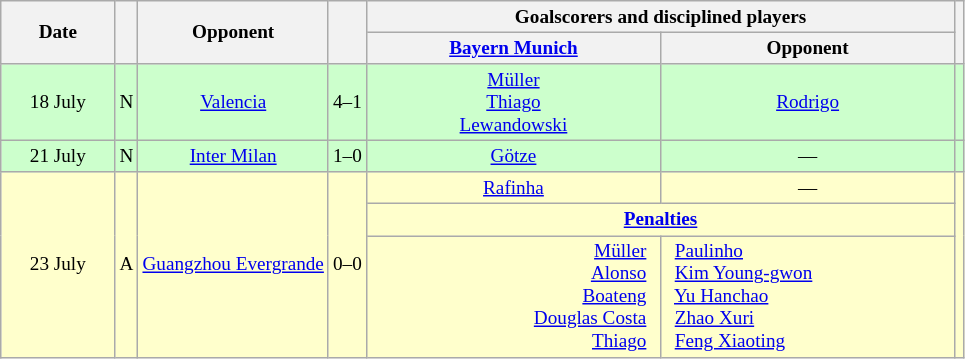<table class="wikitable" Style="text-align:center;font-size:80%">
<tr>
<th rowspan="2" style="width:70px">Date</th>
<th rowspan="2"></th>
<th rowspan="2">Opponent</th>
<th rowspan="2"><br></th>
<th colspan="2">Goalscorers and disciplined players</th>
<th rowspan="2"></th>
</tr>
<tr>
<th style="width:190px"><a href='#'>Bayern Munich</a></th>
<th style="width:190px">Opponent</th>
</tr>
<tr style="background:#cfc">
<td>18 July</td>
<td>N</td>
<td><a href='#'>Valencia</a></td>
<td>4–1</td>
<td><a href='#'>Müller</a> <br><a href='#'>Thiago</a> <br><a href='#'>Lewandowski</a> </td>
<td><a href='#'>Rodrigo</a> </td>
<td><br></td>
</tr>
<tr style="background:#cfc">
<td>21 July</td>
<td>N</td>
<td><a href='#'>Inter Milan</a></td>
<td>1–0</td>
<td><a href='#'>Götze</a> </td>
<td>—</td>
<td></td>
</tr>
<tr style="background:#ffc">
<td rowspan="3">23 July</td>
<td rowspan="3">A</td>
<td rowspan="3"><a href='#'>Guangzhou Evergrande</a></td>
<td rowspan="3">0–0<br></td>
<td><a href='#'>Rafinha</a> </td>
<td>—</td>
<td rowspan="3"></td>
</tr>
<tr style="background:#ffc">
<td colspan="2"><strong><a href='#'>Penalties</a></strong></td>
</tr>
<tr style="background:#ffc">
<td style="text-align:right"><a href='#'>Müller</a>  <br><a href='#'>Alonso</a>  <br><a href='#'>Boateng</a>  <br><a href='#'>Douglas Costa</a>  <br><a href='#'>Thiago</a>  </td>
<td style="text-align:left;vertical-align:top">  <a href='#'>Paulinho</a><br>  <a href='#'>Kim Young-gwon</a><br>  <a href='#'>Yu Hanchao</a><br>  <a href='#'>Zhao Xuri</a><br>  <a href='#'>Feng Xiaoting</a></td>
</tr>
</table>
